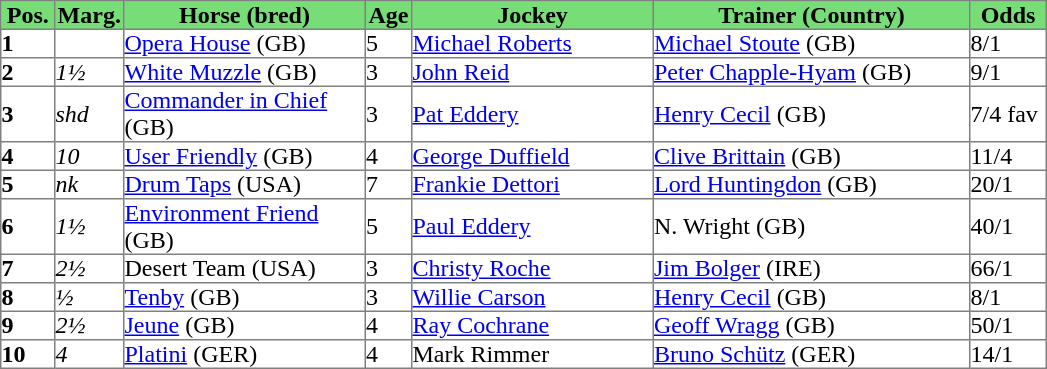<table class = "sortable" | border="1" cellpadding="0" style="border-collapse: collapse;">
<tr style="background:#7d7; text-align:center;">
<th style="width:35px;"><strong>Pos.</strong></th>
<th style="width:45px;"><strong>Marg.</strong></th>
<th style="width:160px;"><strong>Horse (bred)</strong></th>
<th style="width:30px;"><strong>Age</strong></th>
<th style="width:160px;"><strong>Jockey</strong></th>
<th style="width:210px;"><strong>Trainer (Country)</strong></th>
<th style="width:50px;"><strong>Odds</strong></th>
</tr>
<tr>
<td><strong>1</strong></td>
<td></td>
<td><a href='#'>Opera House</a> (GB)</td>
<td>5</td>
<td><a href='#'>Michael Roberts</a></td>
<td><a href='#'>Michael Stoute</a> (GB)</td>
<td>8/1</td>
</tr>
<tr>
<td><strong>2</strong></td>
<td><em>1½</em></td>
<td><a href='#'>White Muzzle</a> (GB)</td>
<td>3</td>
<td><a href='#'>John Reid</a></td>
<td><a href='#'>Peter Chapple-Hyam</a> (GB)</td>
<td>9/1</td>
</tr>
<tr>
<td><strong>3</strong></td>
<td><em>shd</em></td>
<td><a href='#'>Commander in Chief</a> (GB)</td>
<td>3</td>
<td><a href='#'>Pat Eddery</a></td>
<td><a href='#'>Henry Cecil</a> (GB)</td>
<td>7/4 fav</td>
</tr>
<tr>
<td><strong>4</strong></td>
<td><em>10</em></td>
<td><a href='#'>User Friendly</a> (GB)</td>
<td>4</td>
<td><a href='#'>George Duffield</a></td>
<td><a href='#'>Clive Brittain</a> (GB)</td>
<td>11/4</td>
</tr>
<tr>
<td><strong>5</strong></td>
<td><em>nk</em></td>
<td><a href='#'>Drum Taps</a> (USA)</td>
<td>7</td>
<td><a href='#'>Frankie Dettori</a></td>
<td><a href='#'>Lord Huntingdon</a> (GB)</td>
<td>20/1</td>
</tr>
<tr>
<td><strong>6</strong></td>
<td><em>1½</em></td>
<td><a href='#'>Environment Friend</a> (GB)</td>
<td>5</td>
<td><a href='#'>Paul Eddery</a></td>
<td>N. Wright (GB)</td>
<td>40/1</td>
</tr>
<tr>
<td><strong>7</strong></td>
<td><em>2½</em></td>
<td>Desert Team (USA)</td>
<td>3</td>
<td><a href='#'>Christy Roche</a></td>
<td><a href='#'>Jim Bolger</a> (IRE)</td>
<td>66/1</td>
</tr>
<tr>
<td><strong>8</strong></td>
<td><em>½</em></td>
<td><a href='#'>Tenby</a> (GB)</td>
<td>3</td>
<td><a href='#'>Willie Carson</a></td>
<td><a href='#'>Henry Cecil</a> (GB)</td>
<td>8/1</td>
</tr>
<tr>
<td><strong>9</strong></td>
<td><em>2½</em></td>
<td><a href='#'>Jeune</a> (GB)</td>
<td>4</td>
<td><a href='#'>Ray Cochrane</a></td>
<td><a href='#'>Geoff Wragg</a> (GB)</td>
<td>50/1</td>
</tr>
<tr>
<td><strong>10</strong></td>
<td><em>4</em></td>
<td><a href='#'>Platini</a> (GER)</td>
<td>4</td>
<td>Mark Rimmer</td>
<td><a href='#'>Bruno Schütz</a> (GER)</td>
<td>14/1</td>
</tr>
</table>
